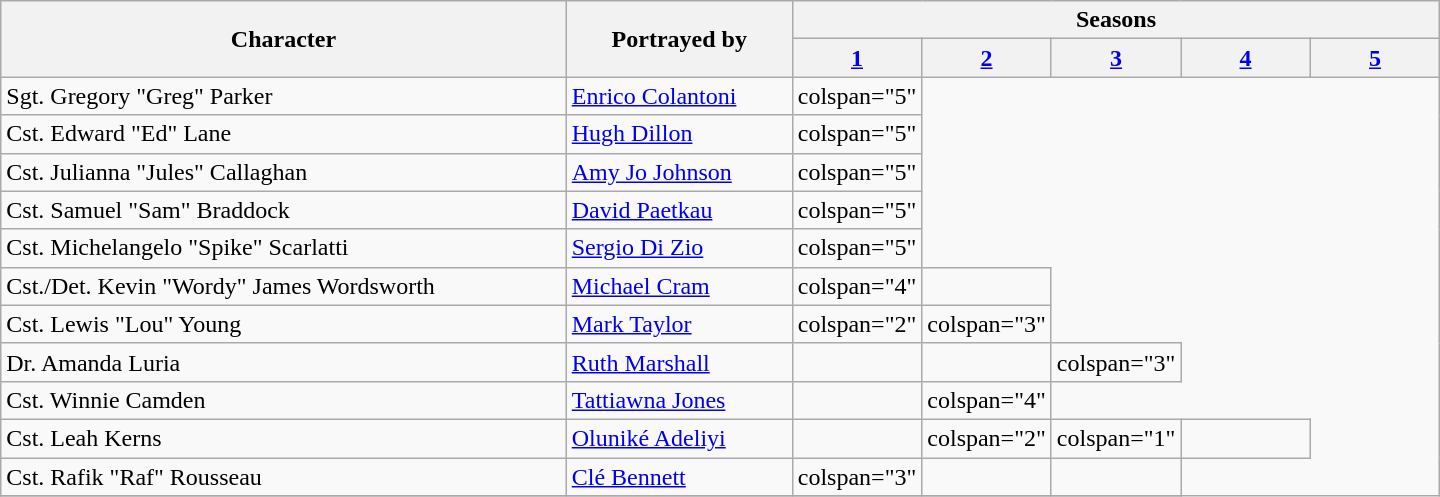<table class="wikitable" width="auto">
<tr>
<th scope="col" rowspan="2">Character</th>
<th scope="col" rowspan="2">Portrayed by</th>
<th scope="col" colspan="5">Seasons</th>
</tr>
<tr>
<th scope="col" style="width:9%;"><a href='#'>1</a></th>
<th scope="col" style="width:9%;"><a href='#'>2</a></th>
<th scope="col" style="width:9%;"><a href='#'>3</a></th>
<th scope="col" style="width:9%;"><a href='#'>4</a></th>
<th scope="col" style="width:9%;"><a href='#'>5</a></th>
</tr>
<tr>
<td>Sgt. Gregory "Greg" Parker</td>
<td><a href='#'>Enrico Colantoni</a></td>
<td>colspan="5" </td>
</tr>
<tr>
<td>Cst. Edward "Ed" Lane</td>
<td><a href='#'>Hugh Dillon</a></td>
<td>colspan="5" </td>
</tr>
<tr>
<td>Cst. Julianna "Jules" Callaghan</td>
<td><a href='#'>Amy Jo Johnson</a></td>
<td>colspan="5" </td>
</tr>
<tr>
<td>Cst. Samuel "Sam" Braddock</td>
<td><a href='#'>David Paetkau</a></td>
<td>colspan="5" </td>
</tr>
<tr>
<td>Cst. Michelangelo "Spike" Scarlatti</td>
<td><a href='#'>Sergio Di Zio</a></td>
<td>colspan="5" </td>
</tr>
<tr>
<td>Cst./Det. Kevin "Wordy" James Wordsworth</td>
<td><a href='#'>Michael Cram</a></td>
<td>colspan="4" </td>
<td></td>
</tr>
<tr>
<td>Cst. Lewis "Lou" Young</td>
<td><a href='#'>Mark Taylor</a></td>
<td>colspan="2" </td>
<td>colspan="3" </td>
</tr>
<tr>
<td>Dr. Amanda Luria</td>
<td><a href='#'>Ruth Marshall</a></td>
<td></td>
<td></td>
<td>colspan="3" </td>
</tr>
<tr>
<td>Cst. Winnie Camden</td>
<td><a href='#'>Tattiawna Jones</a></td>
<td></td>
<td>colspan="4" </td>
</tr>
<tr>
<td>Cst. Leah Kerns</td>
<td><a href='#'>Oluniké Adeliyi</a></td>
<td></td>
<td>colspan="2" </td>
<td>colspan="1" </td>
<td></td>
</tr>
<tr>
<td>Cst. Rafik "Raf" Rousseau</td>
<td><a href='#'>Clé Bennett</a></td>
<td>colspan="3" </td>
<td></td>
<td></td>
</tr>
<tr>
</tr>
</table>
